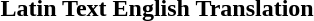<table>
<tr>
<th>Latin Text</th>
<th>English Translation</th>
</tr>
<tr>
<td><br></td>
<td><br></td>
</tr>
</table>
